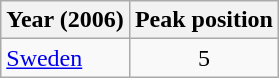<table class="wikitable">
<tr>
<th align="left">Year (2006)</th>
<th align="center">Peak position</th>
</tr>
<tr>
<td align="left"><a href='#'>Sweden</a></td>
<td align="center">5</td>
</tr>
</table>
